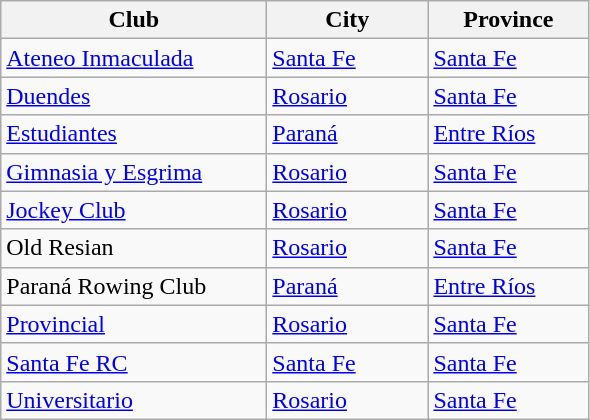<table class="wikitable sortable" style="align=left">
<tr>
<th width=170px>Club</th>
<th width=100px>City</th>
<th width=100px>Province</th>
</tr>
<tr>
<td><a href='#'>Ateneo Inmaculada</a></td>
<td><a href='#'>Santa Fe</a></td>
<td><a href='#'>Santa Fe</a></td>
</tr>
<tr>
<td><a href='#'>Duendes</a></td>
<td><a href='#'>Rosario</a></td>
<td><a href='#'>Santa Fe</a></td>
</tr>
<tr>
<td><a href='#'>Estudiantes</a></td>
<td><a href='#'>Paraná</a></td>
<td><a href='#'>Entre Ríos</a></td>
</tr>
<tr>
<td><a href='#'>Gimnasia y Esgrima</a></td>
<td><a href='#'>Rosario</a></td>
<td><a href='#'>Santa Fe</a></td>
</tr>
<tr>
<td><a href='#'>Jockey Club</a></td>
<td><a href='#'>Rosario</a></td>
<td><a href='#'>Santa Fe</a></td>
</tr>
<tr>
<td>Old Resian</td>
<td><a href='#'>Rosario</a></td>
<td><a href='#'>Santa Fe</a></td>
</tr>
<tr>
<td>Paraná Rowing Club</td>
<td><a href='#'>Paraná</a></td>
<td><a href='#'>Entre Ríos</a></td>
</tr>
<tr>
<td><a href='#'>Provincial</a></td>
<td><a href='#'>Rosario</a></td>
<td><a href='#'>Santa Fe</a></td>
</tr>
<tr>
<td><a href='#'>Santa Fe RC</a></td>
<td><a href='#'>Santa Fe</a></td>
<td><a href='#'>Santa Fe</a></td>
</tr>
<tr>
<td><a href='#'>Universitario</a></td>
<td><a href='#'>Rosario</a></td>
<td><a href='#'>Santa Fe</a></td>
</tr>
</table>
